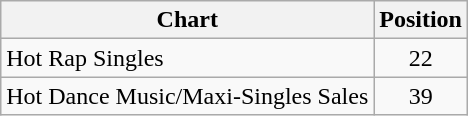<table class="wikitable">
<tr>
<th>Chart</th>
<th>Position</th>
</tr>
<tr>
<td>Hot Rap Singles</td>
<td align="center">22</td>
</tr>
<tr>
<td>Hot Dance Music/Maxi-Singles Sales</td>
<td align="center">39</td>
</tr>
</table>
